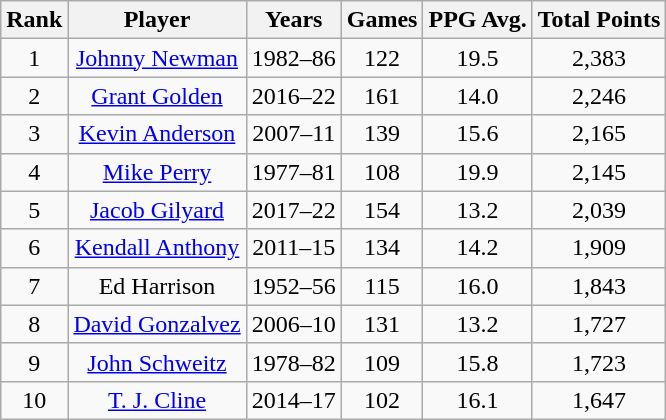<table class= "wikitable" style="text-align:center">
<tr>
<th>Rank</th>
<th>Player</th>
<th>Years</th>
<th>Games</th>
<th>PPG Avg.</th>
<th>Total Points</th>
</tr>
<tr>
<td>1</td>
<td><a href='#'>Johnny Newman</a></td>
<td>1982–86</td>
<td>122</td>
<td>19.5</td>
<td>2,383</td>
</tr>
<tr>
<td>2</td>
<td><a href='#'>Grant Golden</a></td>
<td>2016–22</td>
<td>161</td>
<td>14.0</td>
<td>2,246</td>
</tr>
<tr>
<td>3</td>
<td><a href='#'>Kevin Anderson</a></td>
<td>2007–11</td>
<td>139</td>
<td>15.6</td>
<td>2,165</td>
</tr>
<tr>
<td>4</td>
<td><a href='#'>Mike Perry</a></td>
<td>1977–81</td>
<td>108</td>
<td>19.9</td>
<td>2,145</td>
</tr>
<tr>
<td>5</td>
<td><a href='#'>Jacob Gilyard</a></td>
<td>2017–22</td>
<td>154</td>
<td>13.2</td>
<td>2,039</td>
</tr>
<tr>
<td>6</td>
<td><a href='#'>Kendall Anthony</a></td>
<td>2011–15</td>
<td>134</td>
<td>14.2</td>
<td>1,909</td>
</tr>
<tr>
<td>7</td>
<td>Ed Harrison</td>
<td>1952–56</td>
<td>115</td>
<td>16.0</td>
<td>1,843</td>
</tr>
<tr>
<td>8</td>
<td><a href='#'>David Gonzalvez</a></td>
<td>2006–10</td>
<td>131</td>
<td>13.2</td>
<td>1,727</td>
</tr>
<tr>
<td>9</td>
<td><a href='#'>John Schweitz</a></td>
<td>1978–82</td>
<td>109</td>
<td>15.8</td>
<td>1,723</td>
</tr>
<tr>
<td>10</td>
<td><a href='#'>T. J. Cline</a></td>
<td>2014–17</td>
<td>102</td>
<td>16.1</td>
<td>1,647</td>
</tr>
</table>
